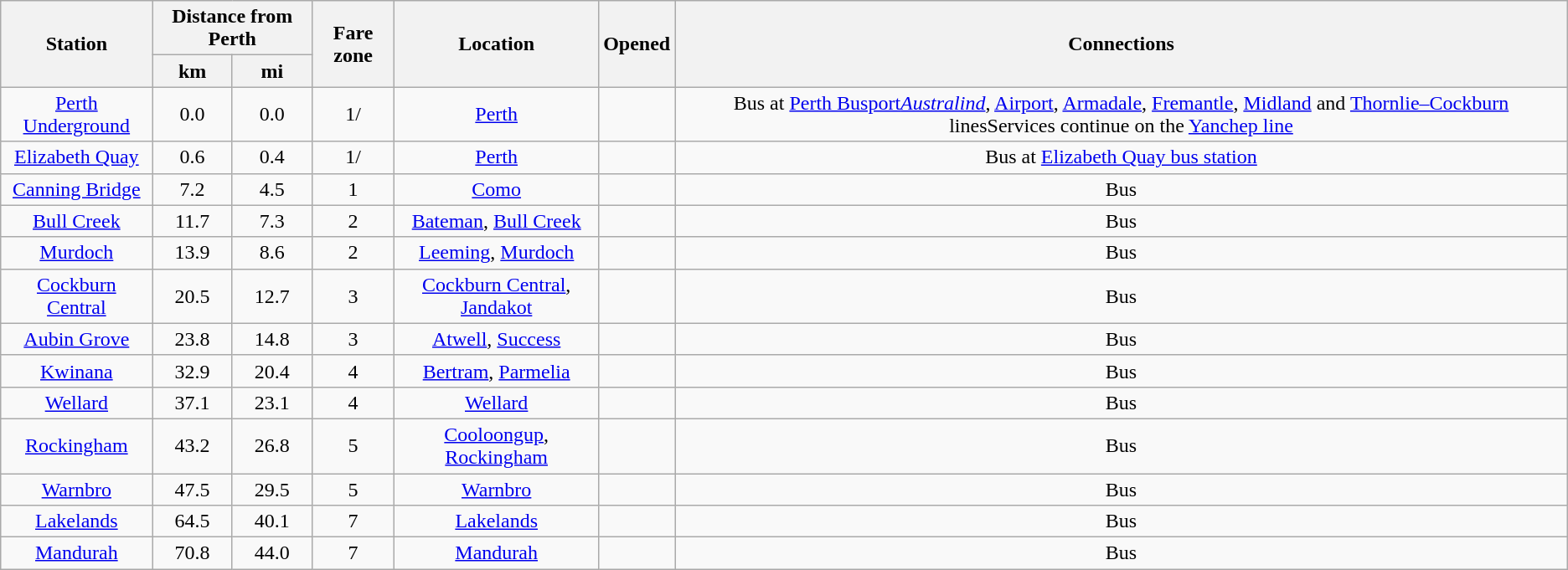<table class="wikitable sortable" style="text-align:center">
<tr>
<th rowspan="2" scope="col" class="unsortable">Station</th>
<th colspan="2">Distance from Perth</th>
<th rowspan="2">Fare zone</th>
<th rowspan="2" scope="col" class="unsortable">Location</th>
<th rowspan="2">Opened</th>
<th rowspan="2" scope="col" class="unsortable">Connections</th>
</tr>
<tr>
<th>km</th>
<th>mi</th>
</tr>
<tr>
<td><a href='#'>Perth Underground</a></td>
<td>0.0</td>
<td>0.0</td>
<td>1/</td>
<td><a href='#'>Perth</a></td>
<td></td>
<td>Bus at <a href='#'>Perth Busport</a><em><a href='#'>Australind</a></em>, <a href='#'>Airport</a>, <a href='#'>Armadale</a>, <a href='#'>Fremantle</a>, <a href='#'>Midland</a> and <a href='#'>Thornlie–Cockburn</a> linesServices continue on the <a href='#'>Yanchep line</a></td>
</tr>
<tr>
<td><a href='#'>Elizabeth Quay</a></td>
<td>0.6</td>
<td>0.4</td>
<td>1/</td>
<td><a href='#'>Perth</a></td>
<td></td>
<td>Bus at <a href='#'>Elizabeth Quay bus station</a></td>
</tr>
<tr>
<td><a href='#'>Canning Bridge</a></td>
<td>7.2</td>
<td>4.5</td>
<td>1</td>
<td><a href='#'>Como</a></td>
<td></td>
<td>Bus</td>
</tr>
<tr>
<td><a href='#'>Bull Creek</a></td>
<td>11.7</td>
<td>7.3</td>
<td>2</td>
<td><a href='#'>Bateman</a>, <a href='#'>Bull Creek</a></td>
<td></td>
<td>Bus</td>
</tr>
<tr>
<td><a href='#'>Murdoch</a></td>
<td>13.9</td>
<td>8.6</td>
<td>2</td>
<td><a href='#'>Leeming</a>, <a href='#'>Murdoch</a></td>
<td></td>
<td>Bus</td>
</tr>
<tr>
<td><a href='#'>Cockburn Central</a></td>
<td>20.5</td>
<td>12.7</td>
<td>3</td>
<td><a href='#'>Cockburn Central</a>, <a href='#'>Jandakot</a></td>
<td></td>
<td>Bus</td>
</tr>
<tr>
<td><a href='#'>Aubin Grove</a></td>
<td>23.8</td>
<td>14.8</td>
<td>3</td>
<td><a href='#'>Atwell</a>, <a href='#'>Success</a></td>
<td></td>
<td>Bus</td>
</tr>
<tr>
<td><a href='#'>Kwinana</a></td>
<td>32.9</td>
<td>20.4</td>
<td>4</td>
<td><a href='#'>Bertram</a>, <a href='#'>Parmelia</a></td>
<td></td>
<td>Bus</td>
</tr>
<tr>
<td><a href='#'>Wellard</a></td>
<td>37.1</td>
<td>23.1</td>
<td>4</td>
<td><a href='#'>Wellard</a></td>
<td></td>
<td>Bus</td>
</tr>
<tr>
<td><a href='#'>Rockingham</a></td>
<td>43.2</td>
<td>26.8</td>
<td>5</td>
<td><a href='#'>Cooloongup</a>, <a href='#'>Rockingham</a></td>
<td></td>
<td>Bus</td>
</tr>
<tr>
<td><a href='#'>Warnbro</a></td>
<td>47.5</td>
<td>29.5</td>
<td>5</td>
<td><a href='#'>Warnbro</a></td>
<td></td>
<td>Bus</td>
</tr>
<tr>
<td><a href='#'>Lakelands</a></td>
<td>64.5</td>
<td>40.1</td>
<td>7</td>
<td><a href='#'>Lakelands</a></td>
<td></td>
<td>Bus</td>
</tr>
<tr>
<td><a href='#'>Mandurah</a></td>
<td>70.8</td>
<td>44.0</td>
<td>7</td>
<td><a href='#'>Mandurah</a></td>
<td></td>
<td>Bus</td>
</tr>
</table>
